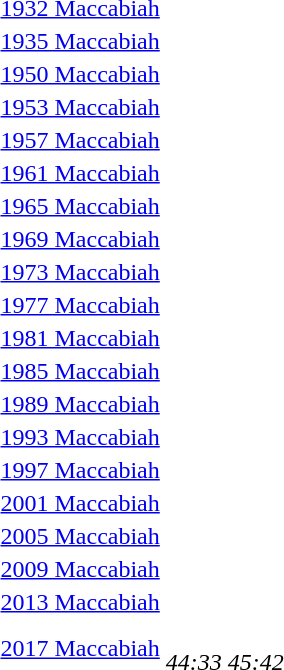<table>
<tr valign="top">
<td><a href='#'>1932 Maccabiah</a></td>
<td></td>
<td></td>
<td></td>
</tr>
<tr>
<td><a href='#'>1935 Maccabiah</a></td>
<td></td>
<td></td>
<td></td>
</tr>
<tr>
<td><a href='#'>1950 Maccabiah</a></td>
<td></td>
<td></td>
<td></td>
</tr>
<tr>
<td><a href='#'>1953 Maccabiah</a></td>
<td></td>
<td></td>
<td></td>
</tr>
<tr>
<td><a href='#'>1957 Maccabiah</a></td>
<td></td>
<td></td>
<td></td>
</tr>
<tr>
<td><a href='#'>1961 Maccabiah</a></td>
<td></td>
<td></td>
<td></td>
</tr>
<tr>
<td><a href='#'>1965 Maccabiah</a></td>
<td></td>
<td></td>
<td></td>
</tr>
<tr>
<td><a href='#'>1969 Maccabiah</a></td>
<td></td>
<td></td>
<td></td>
</tr>
<tr>
<td><a href='#'>1973 Maccabiah</a></td>
<td></td>
<td></td>
<td></td>
</tr>
<tr>
<td><a href='#'>1977 Maccabiah</a></td>
<td></td>
<td></td>
<td></td>
</tr>
<tr>
<td><a href='#'>1981 Maccabiah</a></td>
<td></td>
<td></td>
<td></td>
</tr>
<tr>
<td><a href='#'>1985 Maccabiah</a></td>
<td></td>
<td></td>
<td></td>
</tr>
<tr>
<td><a href='#'>1989 Maccabiah</a></td>
<td></td>
<td></td>
<td></td>
</tr>
<tr>
<td><a href='#'>1993 Maccabiah</a></td>
<td></td>
<td></td>
<td></td>
</tr>
<tr>
<td><a href='#'>1997 Maccabiah</a></td>
<td></td>
<td></td>
<td></td>
</tr>
<tr>
<td><a href='#'>2001 Maccabiah</a></td>
<td></td>
<td></td>
<td></td>
</tr>
<tr>
<td><a href='#'>2005 Maccabiah</a></td>
<td></td>
<td></td>
<td></td>
</tr>
<tr>
<td><a href='#'>2009 Maccabiah</a></td>
<td></td>
<td></td>
<td></td>
</tr>
<tr>
<td><a href='#'>2013 Maccabiah</a></td>
<td></td>
<td></td>
<td></td>
</tr>
<tr>
<td><a href='#'>2017 Maccabiah</a></td>
<td><br><em>44:33</em></td>
<td><br><em>45:42</em></td>
<td></td>
</tr>
</table>
